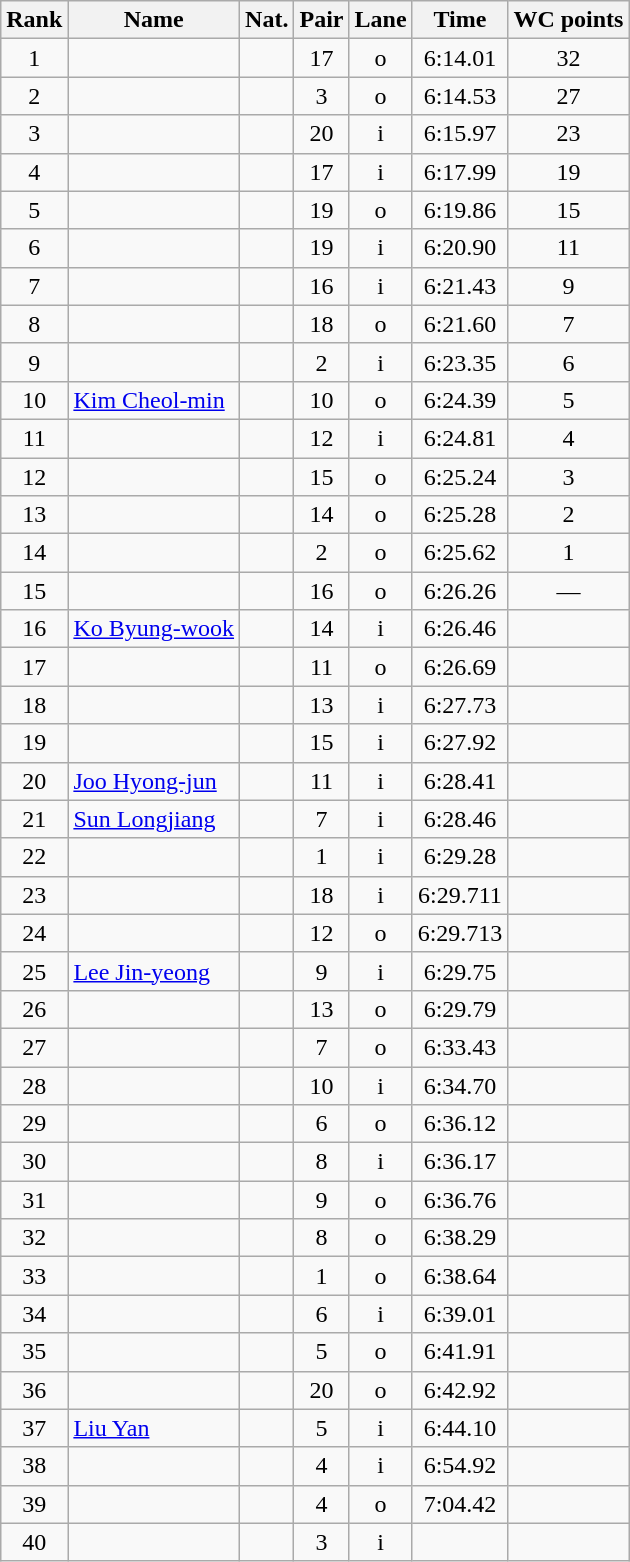<table class="wikitable sortable" style="text-align:center">
<tr>
<th>Rank</th>
<th>Name</th>
<th>Nat.</th>
<th>Pair</th>
<th>Lane</th>
<th>Time</th>
<th>WC points</th>
</tr>
<tr>
<td>1</td>
<td align=left></td>
<td></td>
<td>17</td>
<td>o</td>
<td>6:14.01</td>
<td>32</td>
</tr>
<tr>
<td>2</td>
<td align=left></td>
<td></td>
<td>3</td>
<td>o</td>
<td>6:14.53</td>
<td>27</td>
</tr>
<tr>
<td>3</td>
<td align=left></td>
<td></td>
<td>20</td>
<td>i</td>
<td>6:15.97</td>
<td>23</td>
</tr>
<tr>
<td>4</td>
<td align=left></td>
<td></td>
<td>17</td>
<td>i</td>
<td>6:17.99</td>
<td>19</td>
</tr>
<tr>
<td>5</td>
<td align=left></td>
<td></td>
<td>19</td>
<td>o</td>
<td>6:19.86</td>
<td>15</td>
</tr>
<tr>
<td>6</td>
<td align=left></td>
<td></td>
<td>19</td>
<td>i</td>
<td>6:20.90</td>
<td>11</td>
</tr>
<tr>
<td>7</td>
<td align=left></td>
<td></td>
<td>16</td>
<td>i</td>
<td>6:21.43</td>
<td>9</td>
</tr>
<tr>
<td>8</td>
<td align=left></td>
<td></td>
<td>18</td>
<td>o</td>
<td>6:21.60</td>
<td>7</td>
</tr>
<tr>
<td>9</td>
<td align=left></td>
<td></td>
<td>2</td>
<td>i</td>
<td>6:23.35</td>
<td>6</td>
</tr>
<tr>
<td>10</td>
<td align=left><a href='#'>Kim Cheol-min</a></td>
<td></td>
<td>10</td>
<td>o</td>
<td>6:24.39</td>
<td>5</td>
</tr>
<tr>
<td>11</td>
<td align=left></td>
<td></td>
<td>12</td>
<td>i</td>
<td>6:24.81</td>
<td>4</td>
</tr>
<tr>
<td>12</td>
<td align=left></td>
<td></td>
<td>15</td>
<td>o</td>
<td>6:25.24</td>
<td>3</td>
</tr>
<tr>
<td>13</td>
<td align=left></td>
<td></td>
<td>14</td>
<td>o</td>
<td>6:25.28</td>
<td>2</td>
</tr>
<tr>
<td>14</td>
<td align=left></td>
<td></td>
<td>2</td>
<td>o</td>
<td>6:25.62</td>
<td>1</td>
</tr>
<tr>
<td>15</td>
<td align=left></td>
<td></td>
<td>16</td>
<td>o</td>
<td>6:26.26</td>
<td>—</td>
</tr>
<tr>
<td>16</td>
<td align=left><a href='#'>Ko Byung-wook</a></td>
<td></td>
<td>14</td>
<td>i</td>
<td>6:26.46</td>
<td></td>
</tr>
<tr>
<td>17</td>
<td align=left></td>
<td></td>
<td>11</td>
<td>o</td>
<td>6:26.69</td>
<td></td>
</tr>
<tr>
<td>18</td>
<td align=left></td>
<td></td>
<td>13</td>
<td>i</td>
<td>6:27.73</td>
<td></td>
</tr>
<tr>
<td>19</td>
<td align=left></td>
<td></td>
<td>15</td>
<td>i</td>
<td>6:27.92</td>
<td></td>
</tr>
<tr>
<td>20</td>
<td align=left><a href='#'>Joo Hyong-jun</a></td>
<td></td>
<td>11</td>
<td>i</td>
<td>6:28.41</td>
<td></td>
</tr>
<tr>
<td>21</td>
<td align=left><a href='#'>Sun Longjiang</a></td>
<td></td>
<td>7</td>
<td>i</td>
<td>6:28.46</td>
<td></td>
</tr>
<tr>
<td>22</td>
<td align=left></td>
<td></td>
<td>1</td>
<td>i</td>
<td>6:29.28</td>
<td></td>
</tr>
<tr>
<td>23</td>
<td align=left></td>
<td></td>
<td>18</td>
<td>i</td>
<td>6:29.711</td>
<td></td>
</tr>
<tr>
<td>24</td>
<td align=left></td>
<td></td>
<td>12</td>
<td>o</td>
<td>6:29.713</td>
<td></td>
</tr>
<tr>
<td>25</td>
<td align=left><a href='#'>Lee Jin-yeong</a></td>
<td></td>
<td>9</td>
<td>i</td>
<td>6:29.75</td>
<td></td>
</tr>
<tr>
<td>26</td>
<td align=left></td>
<td></td>
<td>13</td>
<td>o</td>
<td>6:29.79</td>
<td></td>
</tr>
<tr>
<td>27</td>
<td align=left></td>
<td></td>
<td>7</td>
<td>o</td>
<td>6:33.43</td>
<td></td>
</tr>
<tr>
<td>28</td>
<td align=left></td>
<td></td>
<td>10</td>
<td>i</td>
<td>6:34.70</td>
<td></td>
</tr>
<tr>
<td>29</td>
<td align=left></td>
<td></td>
<td>6</td>
<td>o</td>
<td>6:36.12</td>
<td></td>
</tr>
<tr>
<td>30</td>
<td align=left></td>
<td></td>
<td>8</td>
<td>i</td>
<td>6:36.17</td>
<td></td>
</tr>
<tr>
<td>31</td>
<td align=left></td>
<td></td>
<td>9</td>
<td>o</td>
<td>6:36.76</td>
<td></td>
</tr>
<tr>
<td>32</td>
<td align=left></td>
<td></td>
<td>8</td>
<td>o</td>
<td>6:38.29</td>
<td></td>
</tr>
<tr>
<td>33</td>
<td align=left></td>
<td></td>
<td>1</td>
<td>o</td>
<td>6:38.64</td>
<td></td>
</tr>
<tr>
<td>34</td>
<td align=left></td>
<td></td>
<td>6</td>
<td>i</td>
<td>6:39.01</td>
<td></td>
</tr>
<tr>
<td>35</td>
<td align=left></td>
<td></td>
<td>5</td>
<td>o</td>
<td>6:41.91</td>
<td></td>
</tr>
<tr>
<td>36</td>
<td align=left></td>
<td></td>
<td>20</td>
<td>o</td>
<td>6:42.92</td>
<td></td>
</tr>
<tr>
<td>37</td>
<td align=left><a href='#'>Liu Yan</a></td>
<td></td>
<td>5</td>
<td>i</td>
<td>6:44.10</td>
<td></td>
</tr>
<tr>
<td>38</td>
<td align=left></td>
<td></td>
<td>4</td>
<td>i</td>
<td>6:54.92</td>
<td></td>
</tr>
<tr>
<td>39</td>
<td align=left></td>
<td></td>
<td>4</td>
<td>o</td>
<td>7:04.42</td>
<td></td>
</tr>
<tr>
<td>40</td>
<td align=left></td>
<td></td>
<td>3</td>
<td>i</td>
<td></td>
<td></td>
</tr>
</table>
